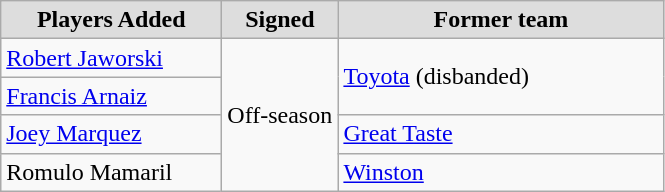<table class="wikitable sortable sortable">
<tr align="center" bgcolor="#dddddd">
<td style="width:140px"><strong>Players Added</strong></td>
<td style="width:70px"><strong>Signed</strong></td>
<td style="width:210px"><strong>Former team</strong></td>
</tr>
<tr>
<td><a href='#'>Robert Jaworski</a></td>
<td rowspan="4">Off-season</td>
<td rowspan="2"><a href='#'>Toyota</a> (disbanded)</td>
</tr>
<tr>
<td><a href='#'>Francis Arnaiz</a></td>
</tr>
<tr>
<td><a href='#'>Joey Marquez</a></td>
<td><a href='#'>Great Taste</a></td>
</tr>
<tr>
<td>Romulo Mamaril</td>
<td><a href='#'>Winston</a></td>
</tr>
</table>
